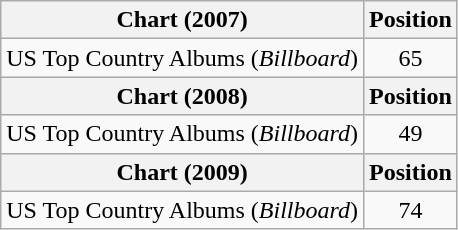<table class="wikitable">
<tr>
<th>Chart (2007)</th>
<th>Position</th>
</tr>
<tr>
<td>US Top Country Albums (<em>Billboard</em>)</td>
<td align="center">65</td>
</tr>
<tr>
<th>Chart (2008)</th>
<th>Position</th>
</tr>
<tr>
<td>US Top Country Albums (<em>Billboard</em>)</td>
<td align="center">49</td>
</tr>
<tr>
<th>Chart (2009)</th>
<th>Position</th>
</tr>
<tr>
<td>US Top Country Albums (<em>Billboard</em>)</td>
<td align="center">74</td>
</tr>
</table>
